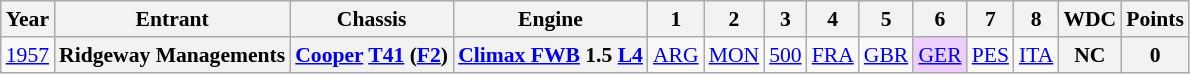<table class="wikitable" style="text-align:center; font-size:90%">
<tr>
<th>Year</th>
<th>Entrant</th>
<th>Chassis</th>
<th>Engine</th>
<th>1</th>
<th>2</th>
<th>3</th>
<th>4</th>
<th>5</th>
<th>6</th>
<th>7</th>
<th>8</th>
<th>WDC</th>
<th>Points</th>
</tr>
<tr>
<td><a href='#'>1957</a></td>
<th>Ridgeway Managements</th>
<th><a href='#'>Cooper</a> <a href='#'>T41</a> (<a href='#'>F2</a>)</th>
<th><a href='#'>Climax FWB</a> 1.5 <a href='#'>L4</a></th>
<td><a href='#'>ARG</a></td>
<td><a href='#'>MON</a></td>
<td><a href='#'>500</a></td>
<td><a href='#'>FRA</a></td>
<td><a href='#'>GBR</a></td>
<td style="background:#EFCFFF;"><a href='#'>GER</a><br></td>
<td><a href='#'>PES</a></td>
<td><a href='#'>ITA</a></td>
<th>NC</th>
<th>0</th>
</tr>
</table>
